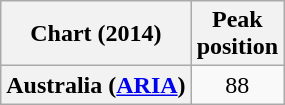<table class="wikitable plainrowheaders" style="text-align:center">
<tr>
<th>Chart (2014)</th>
<th>Peak<br>position</th>
</tr>
<tr>
<th scope="row">Australia (<a href='#'>ARIA</a>)</th>
<td>88</td>
</tr>
</table>
